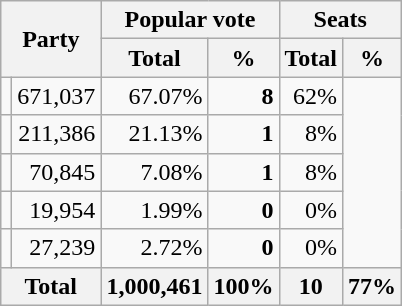<table class=wikitable style="text-align:right;">
<tr>
<th rowspan=2 colspan=2>Party</th>
<th colspan=2>Popular vote</th>
<th colspan=2>Seats</th>
</tr>
<tr>
<th>Total</th>
<th>%</th>
<th>Total</th>
<th>%</th>
</tr>
<tr>
<td></td>
<td>671,037</td>
<td>67.07%</td>
<td><strong>8</strong></td>
<td>62%</td>
</tr>
<tr>
<td></td>
<td>211,386</td>
<td>21.13%</td>
<td><strong>1</strong></td>
<td>8%</td>
</tr>
<tr>
<td></td>
<td>70,845</td>
<td>7.08%</td>
<td><strong>1</strong></td>
<td>8%</td>
</tr>
<tr>
<td></td>
<td>19,954</td>
<td>1.99%</td>
<td><strong>0</strong></td>
<td>0%</td>
</tr>
<tr>
<td></td>
<td>27,239</td>
<td>2.72%</td>
<td><strong>0</strong></td>
<td>0%</td>
</tr>
<tr>
<th colspan=2>Total</th>
<th>1,000,461</th>
<th>100%</th>
<th>10</th>
<th>77%</th>
</tr>
</table>
